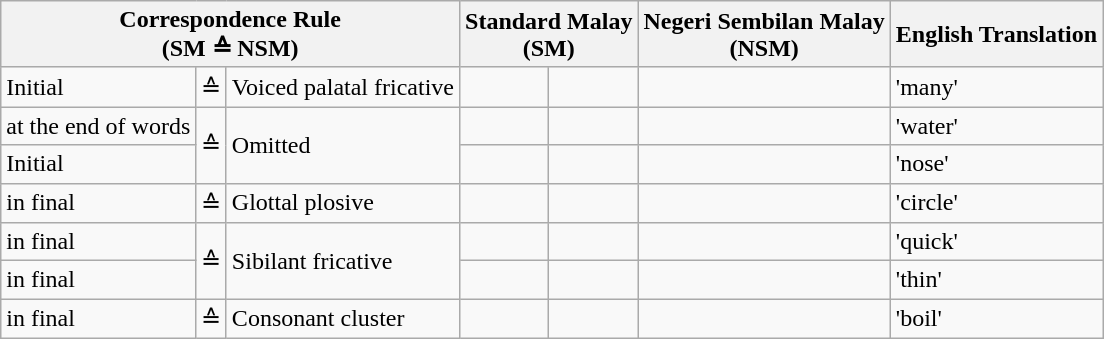<table class="wikitable">
<tr>
<th colspan="3">Correspondence Rule<br><strong>(SM ≙ NSM)</strong></th>
<th colspan="2">Standard Malay<br>(SM)</th>
<th>Negeri Sembilan Malay<br>(NSM)</th>
<th>English Translation</th>
</tr>
<tr>
<td>Initial </td>
<td>≙</td>
<td>Voiced palatal fricative </td>
<td></td>
<td></td>
<td></td>
<td>'many'</td>
</tr>
<tr>
<td> at the end of words</td>
<td rowspan="2">≙</td>
<td rowspan="2">Omitted</td>
<td></td>
<td></td>
<td></td>
<td>'water'</td>
</tr>
<tr>
<td>Initial </td>
<td></td>
<td></td>
<td></td>
<td>'nose'</td>
</tr>
<tr>
<td> in final </td>
<td>≙</td>
<td>Glottal plosive </td>
<td></td>
<td></td>
<td></td>
<td>'circle'</td>
</tr>
<tr>
<td> in final </td>
<td rowspan="2">≙</td>
<td rowspan="2">Sibilant fricative </td>
<td></td>
<td></td>
<td></td>
<td>'quick'</td>
</tr>
<tr>
<td> in final </td>
<td></td>
<td></td>
<td></td>
<td>'thin'</td>
</tr>
<tr>
<td> in final </td>
<td>≙</td>
<td>Consonant cluster </td>
<td></td>
<td></td>
<td></td>
<td>'boil'</td>
</tr>
</table>
